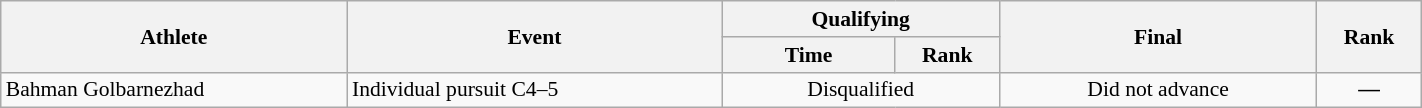<table class="wikitable" width="75%" style="text-align:center; font-size:90%">
<tr>
<th rowspan="2" width="12%">Athlete</th>
<th rowspan="2" width="13%">Event</th>
<th colspan="2">Qualifying</th>
<th rowspan="2" width="11%">Final</th>
<th rowspan="2" width="3%">Rank</th>
</tr>
<tr>
<th width="6%">Time</th>
<th width="3%">Rank</th>
</tr>
<tr>
<td align="left">Bahman Golbarnezhad</td>
<td align="left">Individual pursuit C4–5</td>
<td colspan=2>Disqualified</td>
<td>Did not advance</td>
<td><strong>—</strong></td>
</tr>
</table>
